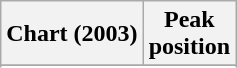<table class="wikitable plainrowheaders sortable" style="text-align:center;" border="1">
<tr>
<th scope="col">Chart (2003)</th>
<th scope="col">Peak<br>position</th>
</tr>
<tr>
</tr>
<tr>
</tr>
</table>
